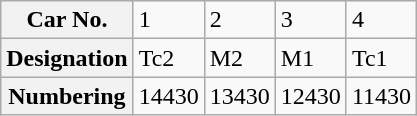<table class="wikitable">
<tr>
<th>Car No.</th>
<td>1</td>
<td>2</td>
<td>3</td>
<td>4</td>
</tr>
<tr>
<th>Designation</th>
<td>Tc2</td>
<td>M2</td>
<td>M1</td>
<td>Tc1</td>
</tr>
<tr>
<th>Numbering</th>
<td>14430</td>
<td>13430</td>
<td>12430</td>
<td>11430</td>
</tr>
</table>
